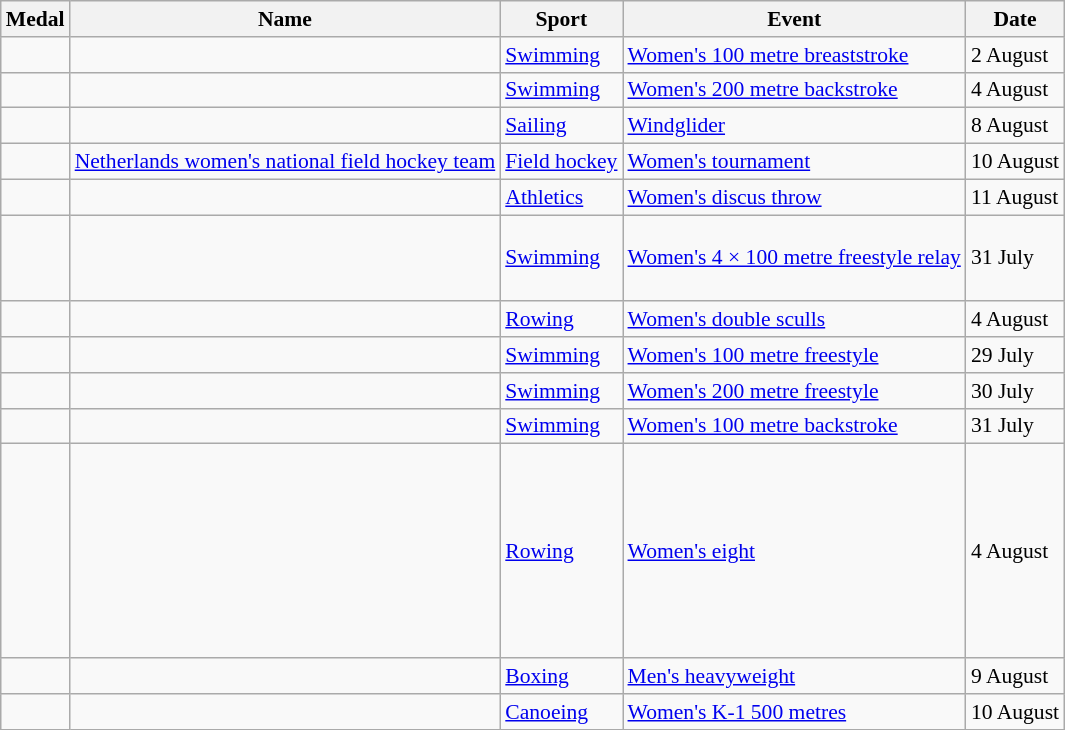<table class="wikitable sortable" style="font-size:90%">
<tr>
<th>Medal</th>
<th>Name</th>
<th>Sport</th>
<th>Event</th>
<th>Date</th>
</tr>
<tr>
<td></td>
<td></td>
<td><a href='#'>Swimming</a></td>
<td><a href='#'>Women's 100 metre breaststroke</a></td>
<td>2 August</td>
</tr>
<tr>
<td></td>
<td></td>
<td><a href='#'>Swimming</a></td>
<td><a href='#'>Women's 200 metre backstroke</a></td>
<td>4 August</td>
</tr>
<tr>
<td></td>
<td></td>
<td><a href='#'>Sailing</a></td>
<td><a href='#'>Windglider</a></td>
<td>8 August</td>
</tr>
<tr>
<td></td>
<td><a href='#'>Netherlands women's national field hockey team</a><br></td>
<td><a href='#'>Field hockey</a></td>
<td><a href='#'>Women's tournament</a></td>
<td>10 August</td>
</tr>
<tr>
<td></td>
<td></td>
<td><a href='#'>Athletics</a></td>
<td><a href='#'>Women's discus throw</a></td>
<td>11 August</td>
</tr>
<tr>
<td></td>
<td><br><br><br></td>
<td><a href='#'>Swimming</a></td>
<td><a href='#'>Women's 4 × 100 metre freestyle relay</a></td>
<td>31 July</td>
</tr>
<tr>
<td></td>
<td><br></td>
<td><a href='#'>Rowing</a></td>
<td><a href='#'>Women's double sculls</a></td>
<td>4 August</td>
</tr>
<tr>
<td></td>
<td></td>
<td><a href='#'>Swimming</a></td>
<td><a href='#'>Women's 100 metre freestyle</a></td>
<td>29 July</td>
</tr>
<tr>
<td></td>
<td></td>
<td><a href='#'>Swimming</a></td>
<td><a href='#'>Women's 200 metre freestyle</a></td>
<td>30 July</td>
</tr>
<tr>
<td></td>
<td></td>
<td><a href='#'>Swimming</a></td>
<td><a href='#'>Women's 100 metre backstroke</a></td>
<td>31 July</td>
</tr>
<tr>
<td></td>
<td><br><br><br><br><br><br><br><br></td>
<td><a href='#'>Rowing</a></td>
<td><a href='#'>Women's eight</a></td>
<td>4 August</td>
</tr>
<tr>
<td></td>
<td></td>
<td><a href='#'>Boxing</a></td>
<td><a href='#'>Men's heavyweight</a></td>
<td>9 August</td>
</tr>
<tr>
<td></td>
<td></td>
<td><a href='#'>Canoeing</a></td>
<td><a href='#'>Women's K-1 500 metres</a></td>
<td>10 August</td>
</tr>
</table>
